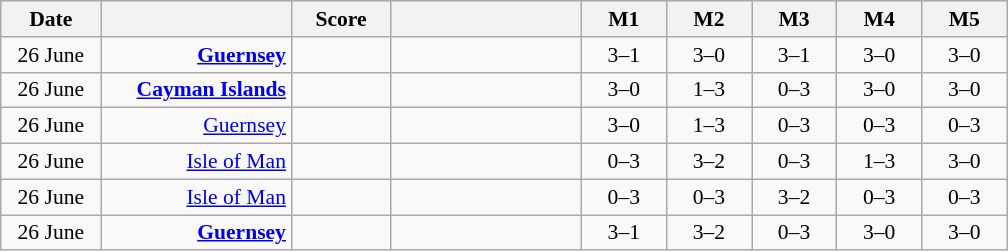<table class="wikitable" style="text-align: center; font-size:90% ">
<tr>
<th width="60">Date</th>
<th align="right" width="120"></th>
<th width="60">Score</th>
<th align="left" width="120"></th>
<th width="50">M1</th>
<th width="50">M2</th>
<th width="50">M3</th>
<th width="50">M4</th>
<th width="50">M5</th>
</tr>
<tr>
<td>26 June</td>
<td align=right><strong><a href='#'>Guernsey</a></strong> </td>
<td align=center></td>
<td align=left></td>
<td>3–1</td>
<td>3–0</td>
<td>3–1</td>
<td>3–0</td>
<td>3–0</td>
</tr>
<tr>
<td>26 June</td>
<td align=right><strong><a href='#'>Cayman Islands</a></strong> </td>
<td align=center></td>
<td align=left></td>
<td>3–0</td>
<td>1–3</td>
<td>0–3</td>
<td>3–0</td>
<td>3–0</td>
</tr>
<tr>
<td>26 June</td>
<td align=right><a href='#'>Guernsey</a> </td>
<td align=center></td>
<td align=left><strong></strong></td>
<td>3–0</td>
<td>1–3</td>
<td>0–3</td>
<td>0–3</td>
<td>0–3</td>
</tr>
<tr>
<td>26 June</td>
<td align=right><a href='#'>Isle of Man</a> </td>
<td align=center></td>
<td align=left><strong></strong></td>
<td>0–3</td>
<td>3–2</td>
<td>0–3</td>
<td>1–3</td>
<td>3–0</td>
</tr>
<tr>
<td>26 June</td>
<td align=right><a href='#'>Isle of Man</a> </td>
<td align=center></td>
<td align=left><strong></strong></td>
<td>0–3</td>
<td>0–3</td>
<td>3–2</td>
<td>0–3</td>
<td>0–3</td>
</tr>
<tr>
<td>26 June</td>
<td align=right><strong><a href='#'>Guernsey</a></strong> </td>
<td align=center></td>
<td align=left></td>
<td>3–1</td>
<td>3–2</td>
<td>0–3</td>
<td>3–0</td>
<td>3–0</td>
</tr>
</table>
